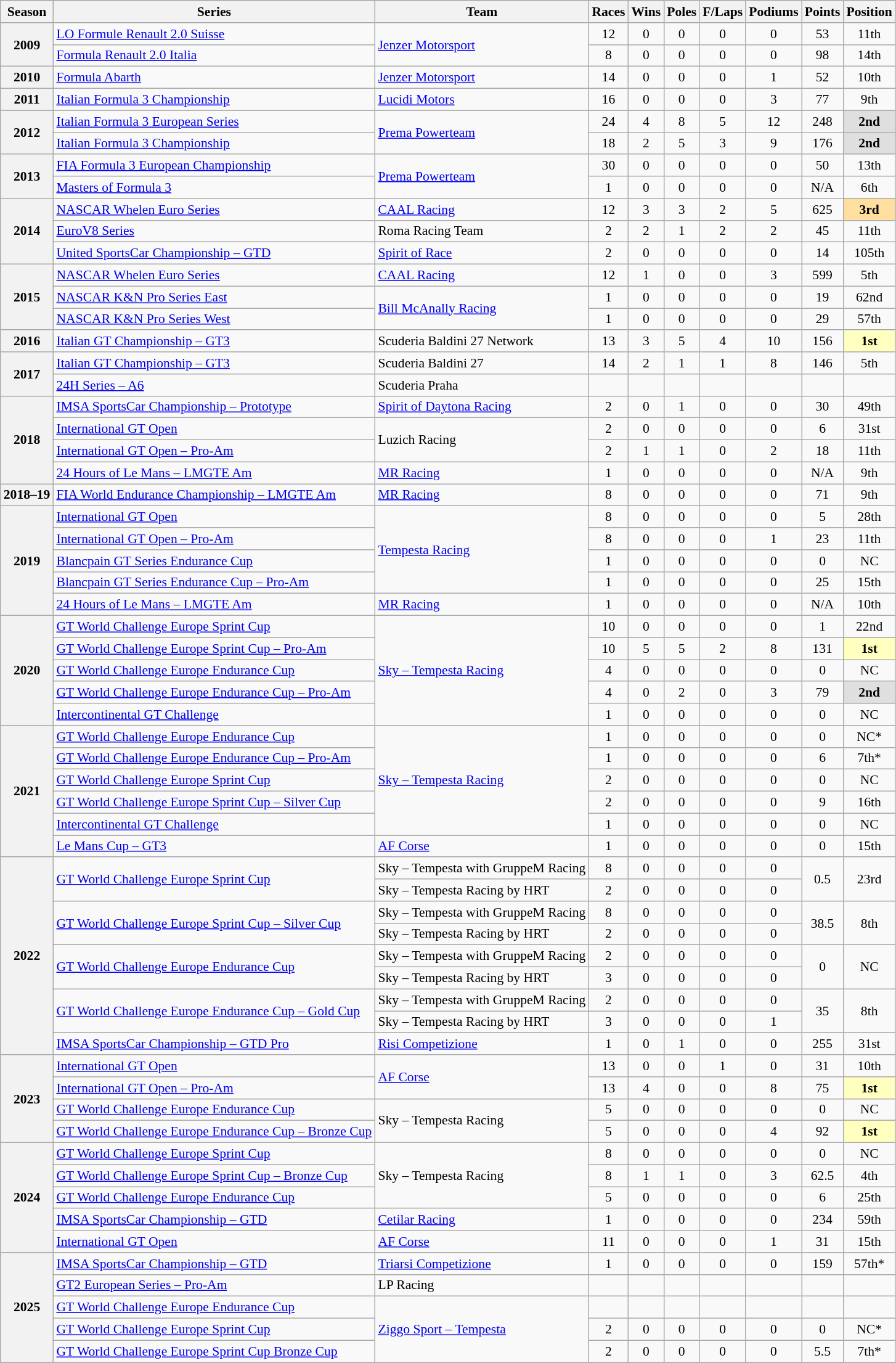<table class="wikitable" style="font-size: 90%; text-align:center">
<tr>
<th>Season</th>
<th>Series</th>
<th>Team</th>
<th>Races</th>
<th>Wins</th>
<th>Poles</th>
<th>F/Laps</th>
<th>Podiums</th>
<th>Points</th>
<th>Position</th>
</tr>
<tr>
<th rowspan=2>2009</th>
<td align=left><a href='#'>LO Formule Renault 2.0 Suisse</a></td>
<td rowspan=2 align=left><a href='#'>Jenzer Motorsport</a></td>
<td>12</td>
<td>0</td>
<td>0</td>
<td>0</td>
<td>0</td>
<td>53</td>
<td>11th</td>
</tr>
<tr>
<td align=left><a href='#'>Formula Renault 2.0 Italia</a></td>
<td>8</td>
<td>0</td>
<td>0</td>
<td>0</td>
<td>0</td>
<td>98</td>
<td>14th</td>
</tr>
<tr>
<th>2010</th>
<td align=left><a href='#'>Formula Abarth</a></td>
<td align=left><a href='#'>Jenzer Motorsport</a></td>
<td>14</td>
<td>0</td>
<td>0</td>
<td>0</td>
<td>1</td>
<td>52</td>
<td>10th</td>
</tr>
<tr>
<th>2011</th>
<td align=left><a href='#'>Italian Formula 3 Championship</a></td>
<td align=left><a href='#'>Lucidi Motors</a></td>
<td>16</td>
<td>0</td>
<td>0</td>
<td>0</td>
<td>3</td>
<td>77</td>
<td>9th</td>
</tr>
<tr>
<th rowspan=2>2012</th>
<td align=left><a href='#'>Italian Formula 3 European Series</a></td>
<td rowspan=2 align=left><a href='#'>Prema Powerteam</a></td>
<td>24</td>
<td>4</td>
<td>8</td>
<td>5</td>
<td>12</td>
<td>248</td>
<td style="background:#dfdfdf;"><strong>2nd</strong></td>
</tr>
<tr>
<td align=left><a href='#'>Italian Formula 3 Championship</a></td>
<td>18</td>
<td>2</td>
<td>5</td>
<td>3</td>
<td>9</td>
<td>176</td>
<td style="background:#DFDFDF;"><strong>2nd</strong></td>
</tr>
<tr>
<th rowspan="2">2013</th>
<td align=left><a href='#'>FIA Formula 3 European Championship</a></td>
<td rowspan="2" align="left"><a href='#'>Prema Powerteam</a></td>
<td>30</td>
<td>0</td>
<td>0</td>
<td>0</td>
<td>0</td>
<td>50</td>
<td>13th</td>
</tr>
<tr>
<td align=left><a href='#'>Masters of Formula 3</a></td>
<td>1</td>
<td>0</td>
<td>0</td>
<td>0</td>
<td>0</td>
<td>N/A</td>
<td>6th</td>
</tr>
<tr>
<th rowspan=3>2014</th>
<td align=left><a href='#'>NASCAR Whelen Euro Series</a></td>
<td align=left><a href='#'>CAAL Racing</a></td>
<td>12</td>
<td>3</td>
<td>3</td>
<td>2</td>
<td>5</td>
<td>625</td>
<td style="background:#FFDF9F;"><strong>3rd</strong></td>
</tr>
<tr>
<td align=left><a href='#'>EuroV8 Series</a></td>
<td align=left>Roma Racing Team</td>
<td>2</td>
<td>2</td>
<td>1</td>
<td>2</td>
<td>2</td>
<td>45</td>
<td>11th</td>
</tr>
<tr>
<td align=left><a href='#'>United SportsCar Championship – GTD</a></td>
<td align=left><a href='#'>Spirit of Race</a></td>
<td>2</td>
<td>0</td>
<td>0</td>
<td>0</td>
<td>0</td>
<td>14</td>
<td>105th</td>
</tr>
<tr>
<th rowspan=3>2015</th>
<td align=left><a href='#'>NASCAR Whelen Euro Series</a></td>
<td align=left><a href='#'>CAAL Racing</a></td>
<td>12</td>
<td>1</td>
<td>0</td>
<td>0</td>
<td>3</td>
<td>599</td>
<td>5th</td>
</tr>
<tr>
<td align=left><a href='#'>NASCAR K&N Pro Series East</a></td>
<td align=left rowspan=2><a href='#'>Bill McAnally Racing</a></td>
<td>1</td>
<td>0</td>
<td>0</td>
<td>0</td>
<td>0</td>
<td>19</td>
<td>62nd</td>
</tr>
<tr>
<td align=left><a href='#'>NASCAR K&N Pro Series West</a></td>
<td>1</td>
<td>0</td>
<td>0</td>
<td>0</td>
<td>0</td>
<td>29</td>
<td>57th</td>
</tr>
<tr>
<th>2016</th>
<td align=left><a href='#'>Italian GT Championship – GT3</a></td>
<td align=left>Scuderia Baldini 27 Network</td>
<td>13</td>
<td>3</td>
<td>5</td>
<td>4</td>
<td>10</td>
<td>156</td>
<td style="background:#FFFFBF;"><strong>1st</strong></td>
</tr>
<tr>
<th rowspan="2">2017</th>
<td align=left><a href='#'>Italian GT Championship – GT3</a></td>
<td align=left>Scuderia Baldini 27</td>
<td>14</td>
<td>2</td>
<td>1</td>
<td>1</td>
<td>8</td>
<td>146</td>
<td>5th</td>
</tr>
<tr>
<td align=left><a href='#'>24H Series – A6</a></td>
<td align=left>Scuderia Praha</td>
<td></td>
<td></td>
<td></td>
<td></td>
<td></td>
<td></td>
<td></td>
</tr>
<tr>
<th rowspan=4>2018</th>
<td align=left><a href='#'>IMSA SportsCar Championship – Prototype</a></td>
<td align=left><a href='#'>Spirit of Daytona Racing</a></td>
<td>2</td>
<td>0</td>
<td>1</td>
<td>0</td>
<td>0</td>
<td>30</td>
<td>49th</td>
</tr>
<tr>
<td align=left><a href='#'>International GT Open</a></td>
<td align=left rowspan=2>Luzich Racing</td>
<td>2</td>
<td>0</td>
<td>0</td>
<td>0</td>
<td>0</td>
<td>6</td>
<td>31st</td>
</tr>
<tr>
<td align=left><a href='#'>International GT Open – Pro-Am</a></td>
<td>2</td>
<td>1</td>
<td>1</td>
<td>0</td>
<td>2</td>
<td>18</td>
<td>11th</td>
</tr>
<tr>
<td align=left><a href='#'>24 Hours of Le Mans – LMGTE Am</a></td>
<td align=left><a href='#'>MR Racing</a></td>
<td>1</td>
<td>0</td>
<td>0</td>
<td>0</td>
<td>0</td>
<td>N/A</td>
<td>9th</td>
</tr>
<tr>
<th>2018–19</th>
<td align=left><a href='#'>FIA World Endurance Championship – LMGTE Am</a></td>
<td align=left><a href='#'>MR Racing</a></td>
<td>8</td>
<td>0</td>
<td>0</td>
<td>0</td>
<td>0</td>
<td>71</td>
<td>9th</td>
</tr>
<tr>
<th rowspan=5>2019</th>
<td align=left><a href='#'>International GT Open</a></td>
<td align=left rowspan=4><a href='#'>Tempesta Racing</a></td>
<td>8</td>
<td>0</td>
<td>0</td>
<td>0</td>
<td>0</td>
<td>5</td>
<td>28th</td>
</tr>
<tr>
<td align=left><a href='#'>International GT Open – Pro-Am</a></td>
<td>8</td>
<td>0</td>
<td>0</td>
<td>0</td>
<td>1</td>
<td>23</td>
<td>11th</td>
</tr>
<tr>
<td align=left><a href='#'>Blancpain GT Series Endurance Cup</a></td>
<td>1</td>
<td>0</td>
<td>0</td>
<td>0</td>
<td>0</td>
<td>0</td>
<td>NC</td>
</tr>
<tr>
<td align=left><a href='#'>Blancpain GT Series Endurance Cup – Pro-Am</a></td>
<td>1</td>
<td>0</td>
<td>0</td>
<td>0</td>
<td>0</td>
<td>25</td>
<td>15th</td>
</tr>
<tr>
<td align=left><a href='#'>24 Hours of Le Mans – LMGTE Am</a></td>
<td align=left><a href='#'>MR Racing</a></td>
<td>1</td>
<td>0</td>
<td>0</td>
<td>0</td>
<td>0</td>
<td>N/A</td>
<td>10th</td>
</tr>
<tr>
<th rowspan=5>2020</th>
<td align=left><a href='#'>GT World Challenge Europe Sprint Cup</a></td>
<td rowspan="5" align="left"><a href='#'>Sky – Tempesta Racing</a></td>
<td>10</td>
<td>0</td>
<td>0</td>
<td>0</td>
<td>0</td>
<td>1</td>
<td>22nd</td>
</tr>
<tr>
<td align=left><a href='#'>GT World Challenge Europe Sprint Cup – Pro-Am</a></td>
<td>10</td>
<td>5</td>
<td>5</td>
<td>2</td>
<td>8</td>
<td>131</td>
<td style="background:#FFFFBF;"><strong>1st</strong></td>
</tr>
<tr>
<td align=left><a href='#'>GT World Challenge Europe Endurance Cup</a></td>
<td>4</td>
<td>0</td>
<td>0</td>
<td>0</td>
<td>0</td>
<td>0</td>
<td>NC</td>
</tr>
<tr>
<td align=left><a href='#'>GT World Challenge Europe Endurance Cup – Pro-Am</a></td>
<td>4</td>
<td>0</td>
<td>2</td>
<td>0</td>
<td>3</td>
<td>79</td>
<td style="background:#DFDFDF;"><strong>2nd</strong></td>
</tr>
<tr>
<td align=left><a href='#'>Intercontinental GT Challenge</a></td>
<td>1</td>
<td>0</td>
<td>0</td>
<td>0</td>
<td>0</td>
<td>0</td>
<td>NC</td>
</tr>
<tr>
<th rowspan="6">2021</th>
<td align=left><a href='#'>GT World Challenge Europe Endurance Cup</a></td>
<td rowspan="5" align="left"><a href='#'>Sky – Tempesta Racing</a></td>
<td>1</td>
<td>0</td>
<td>0</td>
<td>0</td>
<td>0</td>
<td>0</td>
<td>NC*</td>
</tr>
<tr>
<td align=left><a href='#'>GT World Challenge Europe Endurance Cup – Pro-Am</a></td>
<td>1</td>
<td>0</td>
<td>0</td>
<td>0</td>
<td>0</td>
<td>6</td>
<td>7th*</td>
</tr>
<tr>
<td align=left><a href='#'>GT World Challenge Europe Sprint Cup</a></td>
<td>2</td>
<td>0</td>
<td>0</td>
<td>0</td>
<td>0</td>
<td>0</td>
<td>NC</td>
</tr>
<tr>
<td align=left><a href='#'>GT World Challenge Europe Sprint Cup – Silver Cup</a></td>
<td>2</td>
<td>0</td>
<td>0</td>
<td>0</td>
<td>0</td>
<td>9</td>
<td>16th</td>
</tr>
<tr>
<td align=left><a href='#'>Intercontinental GT Challenge</a></td>
<td>1</td>
<td>0</td>
<td>0</td>
<td>0</td>
<td>0</td>
<td>0</td>
<td>NC</td>
</tr>
<tr>
<td align=left><a href='#'>Le Mans Cup – GT3</a></td>
<td align=left><a href='#'>AF Corse</a></td>
<td>1</td>
<td>0</td>
<td>0</td>
<td>0</td>
<td>0</td>
<td>0</td>
<td>15th</td>
</tr>
<tr>
<th rowspan=9>2022</th>
<td rowspan="2" align="left"><a href='#'>GT World Challenge Europe Sprint Cup</a></td>
<td align="left">Sky – Tempesta with GruppeM Racing</td>
<td>8</td>
<td>0</td>
<td>0</td>
<td>0</td>
<td>0</td>
<td rowspan="2">0.5</td>
<td rowspan="2">23rd</td>
</tr>
<tr>
<td align=left>Sky – Tempesta Racing by HRT</td>
<td>2</td>
<td>0</td>
<td>0</td>
<td>0</td>
<td>0</td>
</tr>
<tr>
<td align="left" rowspan=2><a href='#'>GT World Challenge Europe Sprint Cup – Silver Cup</a></td>
<td align=left>Sky – Tempesta with GruppeM Racing</td>
<td>8</td>
<td>0</td>
<td>0</td>
<td>0</td>
<td>0</td>
<td rowspan=2>38.5</td>
<td rowspan=2>8th</td>
</tr>
<tr>
<td align=left>Sky – Tempesta Racing by HRT</td>
<td>2</td>
<td>0</td>
<td>0</td>
<td>0</td>
<td>0</td>
</tr>
<tr>
<td rowspan="2" align="left"><a href='#'>GT World Challenge Europe Endurance Cup</a></td>
<td align=left>Sky – Tempesta with GruppeM Racing</td>
<td>2</td>
<td>0</td>
<td>0</td>
<td>0</td>
<td>0</td>
<td rowspan="2">0</td>
<td rowspan="2">NC</td>
</tr>
<tr>
<td align=left>Sky – Tempesta Racing by HRT</td>
<td>3</td>
<td>0</td>
<td>0</td>
<td>0</td>
<td>0</td>
</tr>
<tr>
<td rowspan="2" align="left"><a href='#'>GT World Challenge Europe Endurance Cup – Gold Cup</a></td>
<td align=left>Sky – Tempesta with GruppeM Racing</td>
<td>2</td>
<td>0</td>
<td>0</td>
<td>0</td>
<td>0</td>
<td rowspan="2">35</td>
<td rowspan="2">8th</td>
</tr>
<tr>
<td align=left>Sky – Tempesta Racing by HRT</td>
<td>3</td>
<td>0</td>
<td>0</td>
<td>0</td>
<td>1</td>
</tr>
<tr>
<td align=left><a href='#'>IMSA SportsCar Championship – GTD Pro</a></td>
<td align=left><a href='#'>Risi Competizione</a></td>
<td>1</td>
<td>0</td>
<td>1</td>
<td>0</td>
<td>0</td>
<td>255</td>
<td>31st</td>
</tr>
<tr>
<th rowspan=4>2023</th>
<td align=left><a href='#'>International GT Open</a></td>
<td align=left rowspan=2><a href='#'>AF Corse</a></td>
<td>13</td>
<td>0</td>
<td>0</td>
<td>1</td>
<td>0</td>
<td>31</td>
<td>10th</td>
</tr>
<tr>
<td align=left><a href='#'>International GT Open – Pro-Am</a></td>
<td>13</td>
<td>4</td>
<td>0</td>
<td>0</td>
<td>8</td>
<td>75</td>
<td style="background:#FFFFBF;"><strong>1st</strong></td>
</tr>
<tr>
<td align=left><a href='#'>GT World Challenge Europe Endurance Cup</a></td>
<td align=left rowspan=2>Sky – Tempesta Racing</td>
<td>5</td>
<td>0</td>
<td>0</td>
<td>0</td>
<td>0</td>
<td>0</td>
<td>NC</td>
</tr>
<tr>
<td align=left><a href='#'>GT World Challenge Europe Endurance Cup – Bronze Cup</a></td>
<td>5</td>
<td>0</td>
<td>0</td>
<td>0</td>
<td>4</td>
<td>92</td>
<td style="background:#FFFFBF;"><strong>1st</strong></td>
</tr>
<tr>
<th rowspan=5>2024</th>
<td align=left><a href='#'>GT World Challenge Europe Sprint Cup</a></td>
<td align=left rowspan=3>Sky – Tempesta Racing</td>
<td>8</td>
<td>0</td>
<td>0</td>
<td>0</td>
<td>0</td>
<td>0</td>
<td>NC</td>
</tr>
<tr>
<td align=left><a href='#'>GT World Challenge Europe Sprint Cup – Bronze Cup</a></td>
<td>8</td>
<td>1</td>
<td>1</td>
<td>0</td>
<td>3</td>
<td>62.5</td>
<td>4th</td>
</tr>
<tr>
<td align=left><a href='#'>GT World Challenge Europe Endurance Cup</a></td>
<td>5</td>
<td>0</td>
<td>0</td>
<td>0</td>
<td>0</td>
<td>6</td>
<td>25th</td>
</tr>
<tr>
<td align="left"><a href='#'>IMSA SportsCar Championship – GTD</a></td>
<td align="left"><a href='#'>Cetilar Racing</a></td>
<td>1</td>
<td>0</td>
<td>0</td>
<td>0</td>
<td>0</td>
<td>234</td>
<td>59th</td>
</tr>
<tr>
<td align=left><a href='#'>International GT Open</a></td>
<td align=left><a href='#'>AF Corse</a></td>
<td>11</td>
<td>0</td>
<td>0</td>
<td>0</td>
<td>1</td>
<td>31</td>
<td>15th</td>
</tr>
<tr>
<th rowspan=5>2025</th>
<td align=left><a href='#'>IMSA SportsCar Championship – GTD</a></td>
<td align=left><a href='#'>Triarsi Competizione</a></td>
<td>1</td>
<td>0</td>
<td>0</td>
<td>0</td>
<td>0</td>
<td>159</td>
<td>57th*</td>
</tr>
<tr>
<td align=left><a href='#'>GT2 European Series – Pro-Am</a></td>
<td align=left>LP Racing</td>
<td></td>
<td></td>
<td></td>
<td></td>
<td></td>
<td></td>
<td></td>
</tr>
<tr>
<td align=left><a href='#'>GT World Challenge Europe Endurance Cup</a></td>
<td rowspan=3 align=left><a href='#'>Ziggo Sport – Tempesta</a></td>
<td></td>
<td></td>
<td></td>
<td></td>
<td></td>
<td></td>
<td></td>
</tr>
<tr>
<td align=left><a href='#'>GT World Challenge Europe Sprint Cup</a></td>
<td>2</td>
<td>0</td>
<td>0</td>
<td>0</td>
<td>0</td>
<td>0</td>
<td>NC*</td>
</tr>
<tr>
<td align=left><a href='#'>GT World Challenge Europe Sprint Cup Bronze Cup</a></td>
<td>2</td>
<td>0</td>
<td>0</td>
<td>0</td>
<td>0</td>
<td>5.5</td>
<td>7th*</td>
</tr>
</table>
